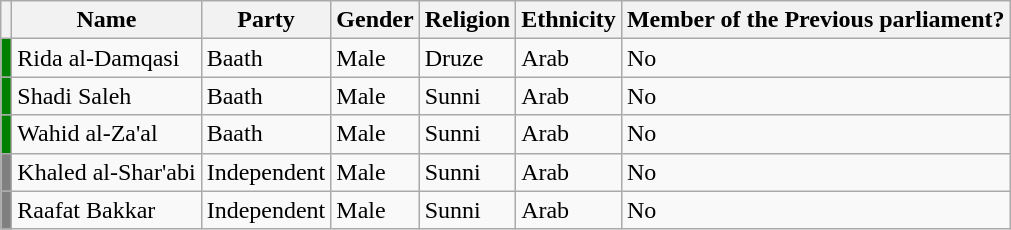<table class="wikitable sortable">
<tr>
<th></th>
<th>Name</th>
<th>Party</th>
<th>Gender</th>
<th>Religion</th>
<th>Ethnicity</th>
<th>Member of the Previous parliament?</th>
</tr>
<tr>
<td bgcolor="green"></td>
<td>Rida al-Damqasi</td>
<td>Baath</td>
<td>Male</td>
<td>Druze</td>
<td>Arab</td>
<td>No</td>
</tr>
<tr>
<td bgcolor="green"></td>
<td>Shadi Saleh</td>
<td>Baath</td>
<td>Male</td>
<td>Sunni</td>
<td>Arab</td>
<td>No</td>
</tr>
<tr>
<td bgcolor="green"></td>
<td>Wahid al-Za'al</td>
<td>Baath</td>
<td>Male</td>
<td>Sunni</td>
<td>Arab</td>
<td>No</td>
</tr>
<tr>
<td bgcolor="grey"></td>
<td>Khaled al-Shar'abi</td>
<td>Independent</td>
<td>Male</td>
<td>Sunni</td>
<td>Arab</td>
<td>No</td>
</tr>
<tr>
<td bgcolor="grey"></td>
<td>Raafat Bakkar</td>
<td>Independent</td>
<td>Male</td>
<td>Sunni</td>
<td>Arab</td>
<td>No</td>
</tr>
</table>
